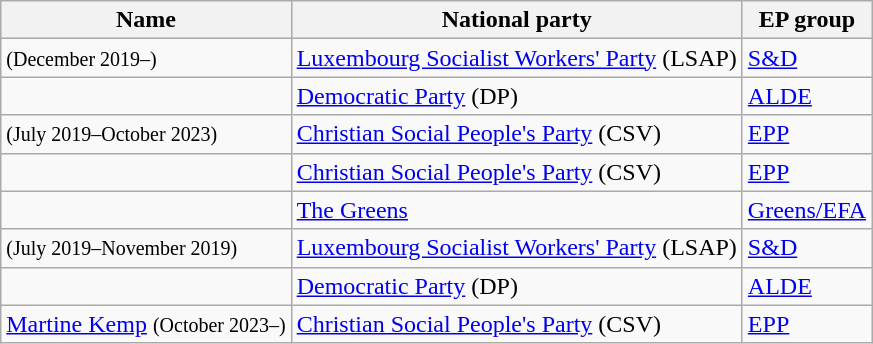<table class="sortable wikitable">
<tr>
<th>Name</th>
<th>National party</th>
<th>EP group</th>
</tr>
<tr>
<td> <small>(December 2019–)</small></td>
<td> <a href='#'>Luxembourg Socialist Workers' Party</a> (LSAP)</td>
<td> <a href='#'>S&D</a></td>
</tr>
<tr>
<td></td>
<td> <a href='#'>Democratic Party</a> (DP)</td>
<td> <a href='#'>ALDE</a></td>
</tr>
<tr>
<td> <small>(July 2019–October 2023)</small></td>
<td> <a href='#'>Christian Social People's Party</a> (CSV)</td>
<td> <a href='#'>EPP</a></td>
</tr>
<tr>
<td></td>
<td> <a href='#'>Christian Social People's Party</a> (CSV)</td>
<td> <a href='#'>EPP</a></td>
</tr>
<tr>
<td></td>
<td> <a href='#'>The Greens</a></td>
<td> <a href='#'>Greens/EFA</a></td>
</tr>
<tr>
<td> <small>(July 2019–November 2019)</small></td>
<td> <a href='#'>Luxembourg Socialist Workers' Party</a> (LSAP)</td>
<td> <a href='#'>S&D</a></td>
</tr>
<tr>
<td></td>
<td> <a href='#'>Democratic Party</a> (DP)</td>
<td> <a href='#'>ALDE</a></td>
</tr>
<tr>
<td><a href='#'>Martine Kemp</a> <small>(October 2023–)</small></td>
<td> <a href='#'>Christian Social People's Party</a> (CSV)</td>
<td> <a href='#'>EPP</a></td>
</tr>
</table>
